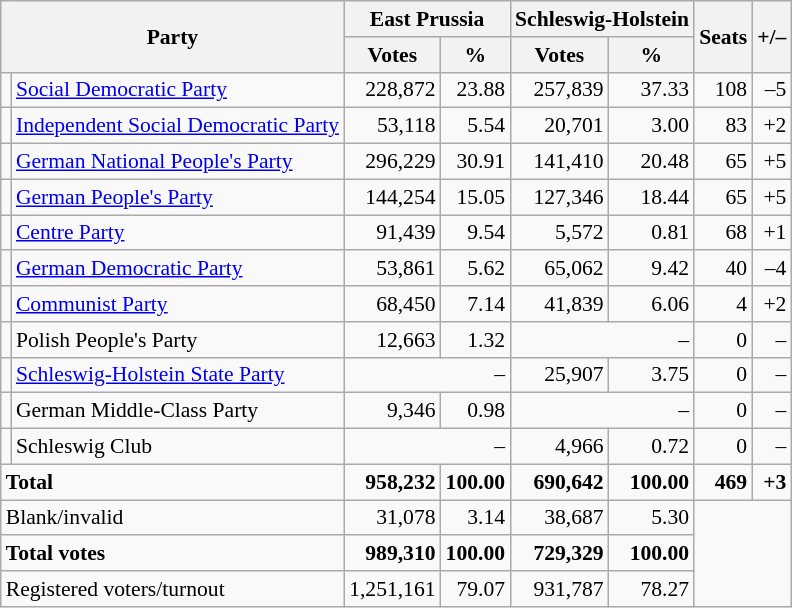<table class=wikitable style="font-size:90%; text-align:right;">
<tr>
<th rowspan=2 colspan=2>Party</th>
<th colspan=2>East Prussia</th>
<th colspan=2>Schleswig-Holstein</th>
<th rowspan=2>Seats</th>
<th rowspan=2>+/–</th>
</tr>
<tr>
<th>Votes</th>
<th>%</th>
<th>Votes</th>
<th>%</th>
</tr>
<tr>
<td bgcolor=></td>
<td align=left><a href='#'>Social Democratic Party</a></td>
<td>228,872</td>
<td>23.88</td>
<td>257,839</td>
<td>37.33</td>
<td>108</td>
<td>–5</td>
</tr>
<tr>
<td bgcolor=></td>
<td align=left><a href='#'>Independent Social Democratic Party</a></td>
<td>53,118</td>
<td>5.54</td>
<td>20,701</td>
<td>3.00</td>
<td>83</td>
<td>+2</td>
</tr>
<tr>
<td bgcolor=></td>
<td align=left><a href='#'>German National People's Party</a></td>
<td>296,229</td>
<td>30.91</td>
<td>141,410</td>
<td>20.48</td>
<td>65</td>
<td>+5</td>
</tr>
<tr>
<td bgcolor=></td>
<td align=left><a href='#'>German People's Party</a></td>
<td>144,254</td>
<td>15.05</td>
<td>127,346</td>
<td>18.44</td>
<td>65</td>
<td>+5</td>
</tr>
<tr>
<td bgcolor=></td>
<td align=left><a href='#'>Centre Party</a></td>
<td>91,439</td>
<td>9.54</td>
<td>5,572</td>
<td>0.81</td>
<td>68</td>
<td>+1</td>
</tr>
<tr>
<td bgcolor=></td>
<td align=left><a href='#'>German Democratic Party</a></td>
<td>53,861</td>
<td>5.62</td>
<td>65,062</td>
<td>9.42</td>
<td>40</td>
<td>–4</td>
</tr>
<tr>
<td bgcolor=></td>
<td align=left><a href='#'>Communist Party</a></td>
<td>68,450</td>
<td>7.14</td>
<td>41,839</td>
<td>6.06</td>
<td>4</td>
<td>+2</td>
</tr>
<tr>
<td></td>
<td align=left>Polish People's Party</td>
<td>12,663</td>
<td>1.32</td>
<td colspan=2>–</td>
<td>0</td>
<td>–</td>
</tr>
<tr>
<td bgcolor=></td>
<td align=left><a href='#'>Schleswig-Holstein State Party</a></td>
<td colspan=2>–</td>
<td>25,907</td>
<td>3.75</td>
<td>0</td>
<td>–</td>
</tr>
<tr>
<td></td>
<td align=left>German Middle-Class Party</td>
<td>9,346</td>
<td>0.98</td>
<td colspan=2>–</td>
<td>0</td>
<td>–</td>
</tr>
<tr>
<td></td>
<td align=left>Schleswig Club</td>
<td colspan=2>–</td>
<td>4,966</td>
<td>0.72</td>
<td>0</td>
<td>–</td>
</tr>
<tr>
<td align=left colspan=2><strong>Total</strong></td>
<td><strong>958,232</strong></td>
<td><strong>100.00</strong></td>
<td><strong>690,642</strong></td>
<td><strong>100.00</strong></td>
<td><strong>469</strong></td>
<td><strong>+3</strong></td>
</tr>
<tr>
<td align=left colspan=2>Blank/invalid</td>
<td>31,078</td>
<td>3.14</td>
<td>38,687</td>
<td>5.30</td>
<td rowspan=3 colspan=2></td>
</tr>
<tr>
<td align=left colspan=2><strong>Total votes</strong></td>
<td><strong>989,310</strong></td>
<td><strong>100.00</strong></td>
<td><strong>729,329</strong></td>
<td><strong>100.00</strong></td>
</tr>
<tr>
<td align=left colspan=2>Registered voters/turnout</td>
<td>1,251,161</td>
<td>79.07</td>
<td>931,787</td>
<td>78.27</td>
</tr>
</table>
